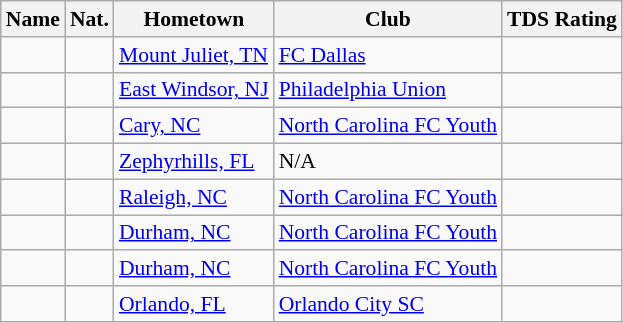<table class="wikitable" style="font-size:90%;" border="1">
<tr>
<th>Name</th>
<th>Nat.</th>
<th>Hometown</th>
<th>Club</th>
<th>TDS Rating</th>
</tr>
<tr>
<td></td>
<td></td>
<td><a href='#'>Mount Juliet, TN</a></td>
<td><a href='#'>FC Dallas</a></td>
<td></td>
</tr>
<tr>
<td></td>
<td></td>
<td><a href='#'>East Windsor, NJ</a></td>
<td><a href='#'>Philadelphia Union</a></td>
<td></td>
</tr>
<tr>
<td></td>
<td></td>
<td><a href='#'>Cary, NC</a></td>
<td><a href='#'>North Carolina FC Youth</a></td>
<td></td>
</tr>
<tr>
<td></td>
<td></td>
<td><a href='#'>Zephyrhills, FL</a></td>
<td>N/A</td>
<td></td>
</tr>
<tr>
<td></td>
<td></td>
<td><a href='#'>Raleigh, NC</a></td>
<td><a href='#'>North Carolina FC Youth</a></td>
<td></td>
</tr>
<tr>
<td></td>
<td></td>
<td><a href='#'>Durham, NC</a></td>
<td><a href='#'>North Carolina FC Youth</a></td>
<td></td>
</tr>
<tr>
<td></td>
<td></td>
<td><a href='#'>Durham, NC</a></td>
<td><a href='#'>North Carolina FC Youth</a></td>
<td></td>
</tr>
<tr>
<td></td>
<td></td>
<td><a href='#'>Orlando, FL</a></td>
<td><a href='#'>Orlando City SC</a></td>
<td></td>
</tr>
</table>
